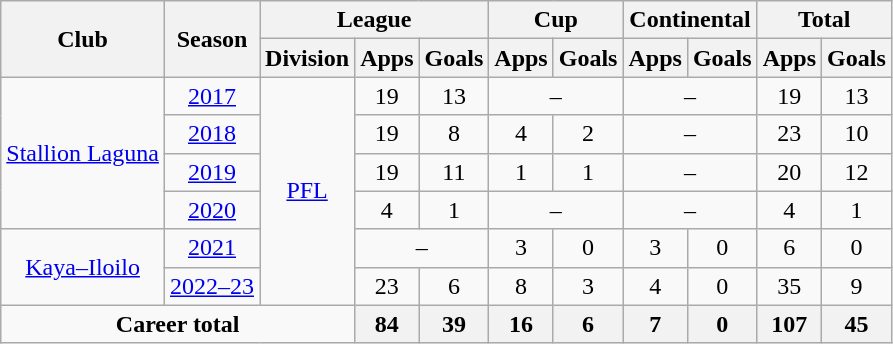<table class="wikitable" style="text-align: center">
<tr>
<th rowspan="2">Club</th>
<th rowspan="2">Season</th>
<th colspan="3">League</th>
<th colspan="2">Cup</th>
<th colspan="2">Continental</th>
<th colspan="2">Total</th>
</tr>
<tr>
<th>Division</th>
<th>Apps</th>
<th>Goals</th>
<th>Apps</th>
<th>Goals</th>
<th>Apps</th>
<th>Goals</th>
<th>Apps</th>
<th>Goals</th>
</tr>
<tr>
<td rowspan="4"><a href='#'>Stallion Laguna</a></td>
<td><a href='#'>2017</a></td>
<td rowspan="6"><a href='#'>PFL</a></td>
<td>19</td>
<td>13</td>
<td colspan="2">–</td>
<td colspan="2">–</td>
<td>19</td>
<td>13</td>
</tr>
<tr>
<td><a href='#'>2018</a></td>
<td>19</td>
<td>8</td>
<td>4</td>
<td>2</td>
<td colspan="2">–</td>
<td>23</td>
<td>10</td>
</tr>
<tr>
<td><a href='#'>2019</a></td>
<td>19</td>
<td>11</td>
<td>1</td>
<td>1</td>
<td colspan="2">–</td>
<td>20</td>
<td>12</td>
</tr>
<tr>
<td><a href='#'>2020</a></td>
<td>4</td>
<td>1</td>
<td colspan="2">–</td>
<td colspan="2">–</td>
<td>4</td>
<td>1</td>
</tr>
<tr>
<td rowspan="2"><a href='#'>Kaya–Iloilo</a></td>
<td><a href='#'>2021</a></td>
<td colspan="2">–</td>
<td>3</td>
<td>0</td>
<td>3</td>
<td>0</td>
<td>6</td>
<td>0</td>
</tr>
<tr>
<td><a href='#'>2022–23</a></td>
<td>23</td>
<td>6</td>
<td>8</td>
<td>3</td>
<td>4</td>
<td>0</td>
<td>35</td>
<td>9</td>
</tr>
<tr>
<td colspan="3"><strong>Career total</strong></td>
<th>84</th>
<th>39</th>
<th>16</th>
<th>6</th>
<th>7</th>
<th>0</th>
<th>107</th>
<th>45</th>
</tr>
</table>
